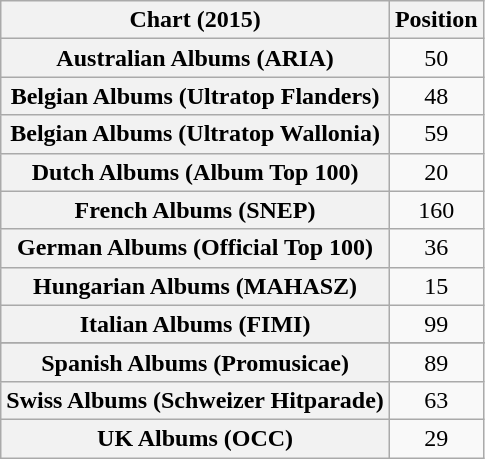<table class="wikitable sortable plainrowheaders" style="text-align:center">
<tr>
<th scope="col">Chart (2015)</th>
<th scope="col">Position</th>
</tr>
<tr>
<th scope="row">Australian Albums (ARIA)</th>
<td>50</td>
</tr>
<tr>
<th scope="row">Belgian Albums (Ultratop Flanders)</th>
<td>48</td>
</tr>
<tr>
<th scope="row">Belgian Albums (Ultratop Wallonia)</th>
<td>59</td>
</tr>
<tr>
<th scope="row">Dutch Albums (Album Top 100)</th>
<td>20</td>
</tr>
<tr>
<th scope="row">French Albums (SNEP)</th>
<td>160</td>
</tr>
<tr>
<th scope="row">German Albums (Official Top 100)</th>
<td style="text-align:center;">36</td>
</tr>
<tr>
<th scope="row">Hungarian Albums (MAHASZ)</th>
<td>15</td>
</tr>
<tr>
<th scope="row">Italian Albums (FIMI)</th>
<td>99</td>
</tr>
<tr>
</tr>
<tr>
<th scope="row">Spanish Albums (Promusicae)</th>
<td>89</td>
</tr>
<tr>
<th scope="row">Swiss Albums (Schweizer Hitparade)</th>
<td>63</td>
</tr>
<tr>
<th scope="row">UK Albums (OCC)</th>
<td>29</td>
</tr>
</table>
